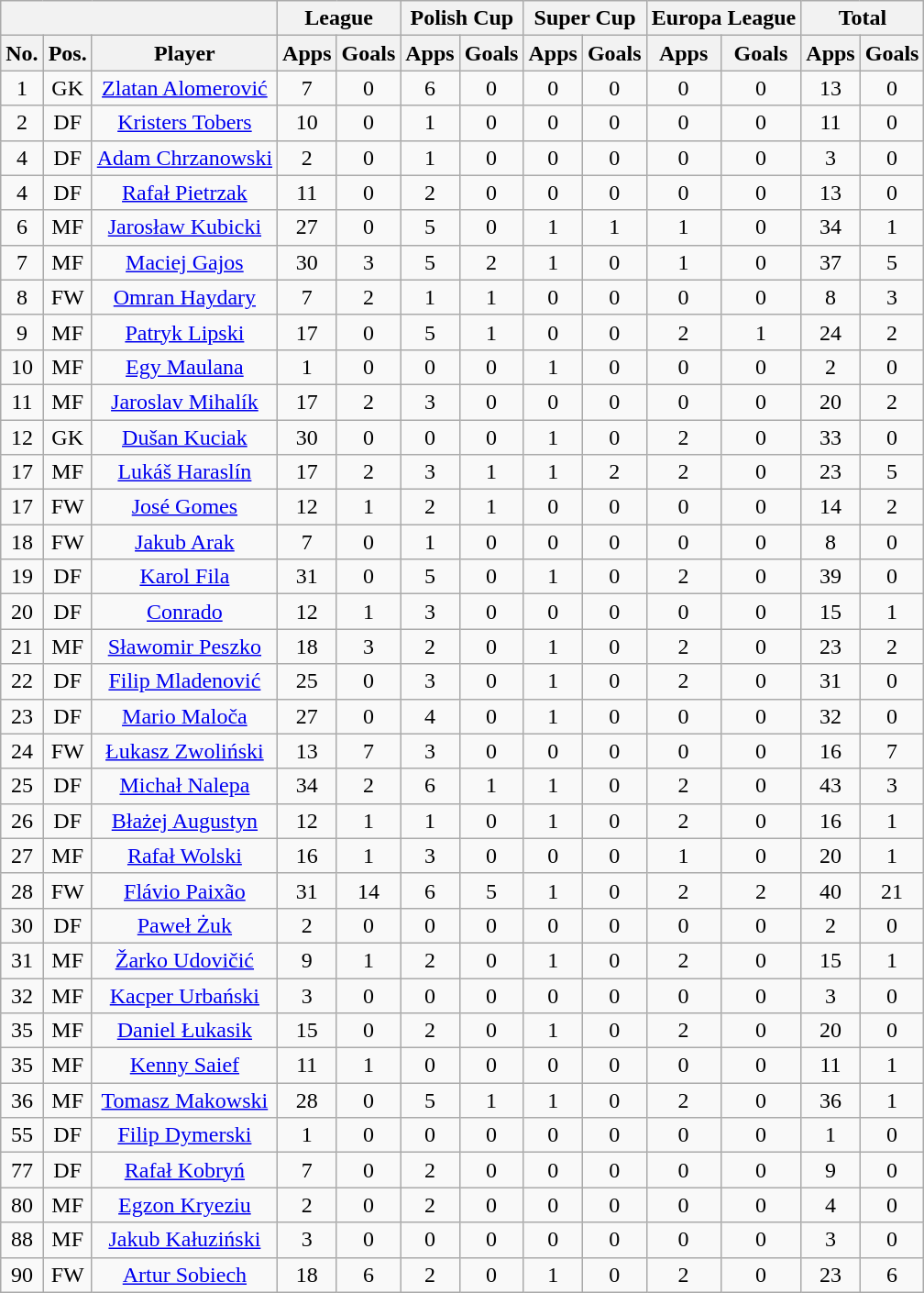<table class="wikitable" style="text-align: center">
<tr>
<th colspan="3"></th>
<th colspan="2">League</th>
<th colspan="2">Polish Cup</th>
<th colspan="2">Super Cup</th>
<th colspan="2">Europa League</th>
<th colspan="2">Total</th>
</tr>
<tr>
<th>No.</th>
<th>Pos.</th>
<th>Player</th>
<th>Apps</th>
<th>Goals</th>
<th>Apps</th>
<th>Goals</th>
<th>Apps</th>
<th>Goals</th>
<th>Apps</th>
<th>Goals</th>
<th>Apps</th>
<th>Goals</th>
</tr>
<tr>
<td>1</td>
<td>GK</td>
<td><a href='#'>Zlatan Alomerović</a></td>
<td>7</td>
<td>0</td>
<td>6</td>
<td>0</td>
<td>0</td>
<td>0</td>
<td>0</td>
<td>0</td>
<td>13</td>
<td>0</td>
</tr>
<tr>
<td>2</td>
<td>DF</td>
<td><a href='#'>Kristers Tobers</a></td>
<td>10</td>
<td>0</td>
<td>1</td>
<td>0</td>
<td>0</td>
<td>0</td>
<td>0</td>
<td>0</td>
<td>11</td>
<td>0</td>
</tr>
<tr>
<td>4</td>
<td>DF</td>
<td><a href='#'>Adam Chrzanowski</a></td>
<td>2</td>
<td>0</td>
<td>1</td>
<td>0</td>
<td>0</td>
<td>0</td>
<td>0</td>
<td>0</td>
<td>3</td>
<td>0</td>
</tr>
<tr>
<td>4</td>
<td>DF</td>
<td><a href='#'>Rafał Pietrzak</a></td>
<td>11</td>
<td>0</td>
<td>2</td>
<td>0</td>
<td>0</td>
<td>0</td>
<td>0</td>
<td>0</td>
<td>13</td>
<td>0</td>
</tr>
<tr>
<td>6</td>
<td>MF</td>
<td><a href='#'>Jarosław Kubicki</a></td>
<td>27</td>
<td>0</td>
<td>5</td>
<td>0</td>
<td>1</td>
<td>1</td>
<td>1</td>
<td>0</td>
<td>34</td>
<td>1</td>
</tr>
<tr>
<td>7</td>
<td>MF</td>
<td><a href='#'>Maciej Gajos</a></td>
<td>30</td>
<td>3</td>
<td>5</td>
<td>2</td>
<td>1</td>
<td>0</td>
<td>1</td>
<td>0</td>
<td>37</td>
<td>5</td>
</tr>
<tr>
<td>8</td>
<td>FW</td>
<td><a href='#'>Omran Haydary</a></td>
<td>7</td>
<td>2</td>
<td>1</td>
<td>1</td>
<td>0</td>
<td>0</td>
<td>0</td>
<td>0</td>
<td>8</td>
<td>3</td>
</tr>
<tr>
<td>9</td>
<td>MF</td>
<td><a href='#'>Patryk Lipski</a></td>
<td>17</td>
<td>0</td>
<td>5</td>
<td>1</td>
<td>0</td>
<td>0</td>
<td>2</td>
<td>1</td>
<td>24</td>
<td>2</td>
</tr>
<tr>
<td>10</td>
<td>MF</td>
<td><a href='#'>Egy Maulana</a></td>
<td>1</td>
<td>0</td>
<td>0</td>
<td>0</td>
<td>1</td>
<td>0</td>
<td>0</td>
<td>0</td>
<td>2</td>
<td>0</td>
</tr>
<tr>
<td>11</td>
<td>MF</td>
<td><a href='#'>Jaroslav Mihalík</a></td>
<td>17</td>
<td>2</td>
<td>3</td>
<td>0</td>
<td>0</td>
<td>0</td>
<td>0</td>
<td>0</td>
<td>20</td>
<td>2</td>
</tr>
<tr>
<td>12</td>
<td>GK</td>
<td><a href='#'>Dušan Kuciak</a></td>
<td>30</td>
<td>0</td>
<td>0</td>
<td>0</td>
<td>1</td>
<td>0</td>
<td>2</td>
<td>0</td>
<td>33</td>
<td>0</td>
</tr>
<tr>
<td>17</td>
<td>MF</td>
<td><a href='#'>Lukáš Haraslín</a></td>
<td>17</td>
<td>2</td>
<td>3</td>
<td>1</td>
<td>1</td>
<td>2</td>
<td>2</td>
<td>0</td>
<td>23</td>
<td>5</td>
</tr>
<tr>
<td>17</td>
<td>FW</td>
<td><a href='#'>José Gomes</a></td>
<td>12</td>
<td>1</td>
<td>2</td>
<td>1</td>
<td>0</td>
<td>0</td>
<td>0</td>
<td>0</td>
<td>14</td>
<td>2</td>
</tr>
<tr>
<td>18</td>
<td>FW</td>
<td><a href='#'>Jakub Arak</a></td>
<td>7</td>
<td>0</td>
<td>1</td>
<td>0</td>
<td>0</td>
<td>0</td>
<td>0</td>
<td>0</td>
<td>8</td>
<td>0</td>
</tr>
<tr>
<td>19</td>
<td>DF</td>
<td><a href='#'>Karol Fila</a></td>
<td>31</td>
<td>0</td>
<td>5</td>
<td>0</td>
<td>1</td>
<td>0</td>
<td>2</td>
<td>0</td>
<td>39</td>
<td>0</td>
</tr>
<tr>
<td>20</td>
<td>DF</td>
<td><a href='#'>Conrado</a></td>
<td>12</td>
<td>1</td>
<td>3</td>
<td>0</td>
<td>0</td>
<td>0</td>
<td>0</td>
<td>0</td>
<td>15</td>
<td>1</td>
</tr>
<tr>
<td>21</td>
<td>MF</td>
<td><a href='#'>Sławomir Peszko</a></td>
<td>18</td>
<td>3</td>
<td>2</td>
<td>0</td>
<td>1</td>
<td>0</td>
<td>2</td>
<td>0</td>
<td>23</td>
<td>2</td>
</tr>
<tr>
<td>22</td>
<td>DF</td>
<td><a href='#'>Filip Mladenović</a></td>
<td>25</td>
<td>0</td>
<td>3</td>
<td>0</td>
<td>1</td>
<td>0</td>
<td>2</td>
<td>0</td>
<td>31</td>
<td>0</td>
</tr>
<tr>
<td>23</td>
<td>DF</td>
<td><a href='#'>Mario Maloča</a></td>
<td>27</td>
<td>0</td>
<td>4</td>
<td>0</td>
<td>1</td>
<td>0</td>
<td>0</td>
<td>0</td>
<td>32</td>
<td>0</td>
</tr>
<tr>
<td>24</td>
<td>FW</td>
<td><a href='#'>Łukasz Zwoliński</a></td>
<td>13</td>
<td>7</td>
<td>3</td>
<td>0</td>
<td>0</td>
<td>0</td>
<td>0</td>
<td>0</td>
<td>16</td>
<td>7</td>
</tr>
<tr>
<td>25</td>
<td>DF</td>
<td><a href='#'>Michał Nalepa</a></td>
<td>34</td>
<td>2</td>
<td>6</td>
<td>1</td>
<td>1</td>
<td>0</td>
<td>2</td>
<td>0</td>
<td>43</td>
<td>3</td>
</tr>
<tr>
<td>26</td>
<td>DF</td>
<td><a href='#'>Błażej Augustyn</a></td>
<td>12</td>
<td>1</td>
<td>1</td>
<td>0</td>
<td>1</td>
<td>0</td>
<td>2</td>
<td>0</td>
<td>16</td>
<td>1</td>
</tr>
<tr>
<td>27</td>
<td>MF</td>
<td><a href='#'>Rafał Wolski</a></td>
<td>16</td>
<td>1</td>
<td>3</td>
<td>0</td>
<td>0</td>
<td>0</td>
<td>1</td>
<td>0</td>
<td>20</td>
<td>1</td>
</tr>
<tr>
<td>28</td>
<td>FW</td>
<td><a href='#'>Flávio Paixão</a></td>
<td>31</td>
<td>14</td>
<td>6</td>
<td>5</td>
<td>1</td>
<td>0</td>
<td>2</td>
<td>2</td>
<td>40</td>
<td>21</td>
</tr>
<tr>
<td>30</td>
<td>DF</td>
<td><a href='#'>Paweł Żuk</a></td>
<td>2</td>
<td>0</td>
<td>0</td>
<td>0</td>
<td>0</td>
<td>0</td>
<td>0</td>
<td>0</td>
<td>2</td>
<td>0</td>
</tr>
<tr>
<td>31</td>
<td>MF</td>
<td><a href='#'>Žarko Udovičić</a></td>
<td>9</td>
<td>1</td>
<td>2</td>
<td>0</td>
<td>1</td>
<td>0</td>
<td>2</td>
<td>0</td>
<td>15</td>
<td>1</td>
</tr>
<tr>
<td>32</td>
<td>MF</td>
<td><a href='#'>Kacper Urbański</a></td>
<td>3</td>
<td>0</td>
<td>0</td>
<td>0</td>
<td>0</td>
<td>0</td>
<td>0</td>
<td>0</td>
<td>3</td>
<td>0</td>
</tr>
<tr>
<td>35</td>
<td>MF</td>
<td><a href='#'>Daniel Łukasik</a></td>
<td>15</td>
<td>0</td>
<td>2</td>
<td>0</td>
<td>1</td>
<td>0</td>
<td>2</td>
<td>0</td>
<td>20</td>
<td>0</td>
</tr>
<tr>
<td>35</td>
<td>MF</td>
<td><a href='#'>Kenny Saief</a></td>
<td>11</td>
<td>1</td>
<td>0</td>
<td>0</td>
<td>0</td>
<td>0</td>
<td>0</td>
<td>0</td>
<td>11</td>
<td>1</td>
</tr>
<tr>
<td>36</td>
<td>MF</td>
<td><a href='#'>Tomasz Makowski</a></td>
<td>28</td>
<td>0</td>
<td>5</td>
<td>1</td>
<td>1</td>
<td>0</td>
<td>2</td>
<td>0</td>
<td>36</td>
<td>1</td>
</tr>
<tr>
<td>55</td>
<td>DF</td>
<td><a href='#'>Filip Dymerski</a></td>
<td>1</td>
<td>0</td>
<td>0</td>
<td>0</td>
<td>0</td>
<td>0</td>
<td>0</td>
<td>0</td>
<td>1</td>
<td>0</td>
</tr>
<tr>
<td>77</td>
<td>DF</td>
<td><a href='#'>Rafał Kobryń</a></td>
<td>7</td>
<td>0</td>
<td>2</td>
<td>0</td>
<td>0</td>
<td>0</td>
<td>0</td>
<td>0</td>
<td>9</td>
<td>0</td>
</tr>
<tr>
<td>80</td>
<td>MF</td>
<td><a href='#'>Egzon Kryeziu</a></td>
<td>2</td>
<td>0</td>
<td>2</td>
<td>0</td>
<td>0</td>
<td>0</td>
<td>0</td>
<td>0</td>
<td>4</td>
<td>0</td>
</tr>
<tr>
<td>88</td>
<td>MF</td>
<td><a href='#'>Jakub Kałuziński</a></td>
<td>3</td>
<td>0</td>
<td>0</td>
<td>0</td>
<td>0</td>
<td>0</td>
<td>0</td>
<td>0</td>
<td>3</td>
<td>0</td>
</tr>
<tr>
<td>90</td>
<td>FW</td>
<td><a href='#'>Artur Sobiech</a></td>
<td>18</td>
<td>6</td>
<td>2</td>
<td>0</td>
<td>1</td>
<td>0</td>
<td>2</td>
<td>0</td>
<td>23</td>
<td>6</td>
</tr>
</table>
